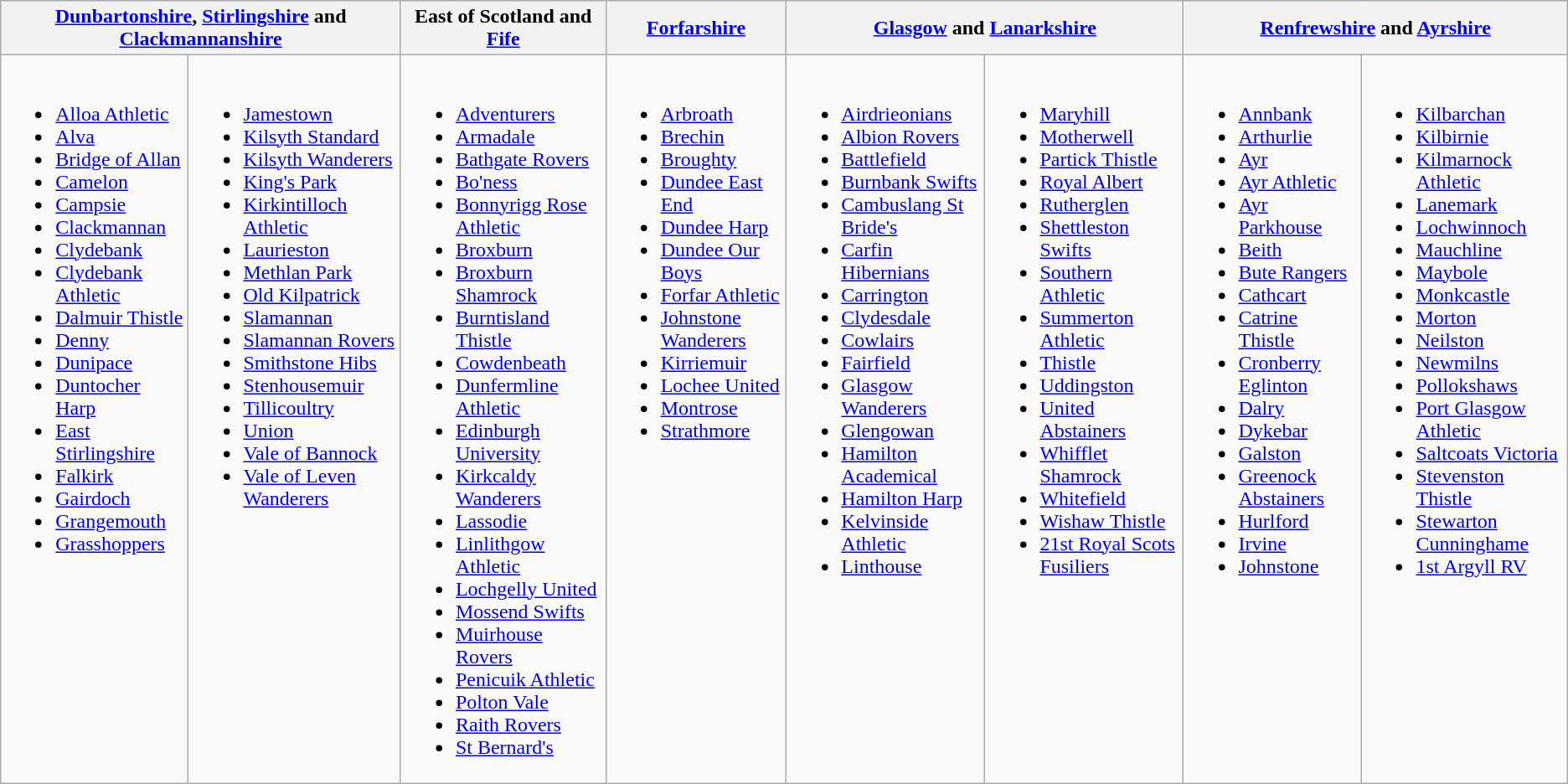<table class="wikitable" style="text-align:left">
<tr>
<th scope="col" colspan=2><a href='#'>Dunbartonshire</a>, <a href='#'>Stirlingshire</a> and <a href='#'>Clackmannanshire</a></th>
<th scope="col">East of Scotland and <a href='#'>Fife</a></th>
<th scope="col"><a href='#'>Forfarshire</a></th>
<th scope="col" colspan=2><a href='#'>Glasgow</a> and <a href='#'>Lanarkshire</a></th>
<th scope="col" colspan=2><a href='#'>Renfrewshire</a> and <a href='#'>Ayrshire</a></th>
</tr>
<tr>
<td valign=top><br><ul><li><a href='#'>Alloa Athletic</a></li><li><a href='#'>Alva</a></li><li><a href='#'>Bridge of Allan</a></li><li><a href='#'>Camelon</a></li><li><a href='#'>Campsie</a></li><li><a href='#'>Clackmannan</a></li><li><a href='#'>Clydebank</a></li><li><a href='#'>Clydebank Athletic</a></li><li><a href='#'>Dalmuir Thistle</a></li><li><a href='#'>Denny</a></li><li><a href='#'>Dunipace</a></li><li><a href='#'>Duntocher Harp</a></li><li><a href='#'>East Stirlingshire</a></li><li><a href='#'>Falkirk</a></li><li><a href='#'>Gairdoch</a></li><li><a href='#'>Grangemouth</a></li><li><a href='#'>Grasshoppers</a></li></ul></td>
<td valign=top><br><ul><li><a href='#'>Jamestown</a></li><li><a href='#'>Kilsyth Standard</a></li><li><a href='#'>Kilsyth Wanderers</a></li><li><a href='#'>King's Park</a></li><li><a href='#'>Kirkintilloch Athletic</a></li><li><a href='#'>Laurieston</a></li><li><a href='#'>Methlan Park</a></li><li><a href='#'>Old Kilpatrick</a></li><li><a href='#'>Slamannan</a></li><li><a href='#'>Slamannan Rovers</a></li><li><a href='#'>Smithstone Hibs</a></li><li><a href='#'>Stenhousemuir</a></li><li><a href='#'>Tillicoultry</a></li><li><a href='#'>Union</a></li><li><a href='#'>Vale of Bannock</a></li><li><a href='#'>Vale of Leven Wanderers</a></li></ul></td>
<td valign=top><br><ul><li><a href='#'>Adventurers</a></li><li><a href='#'>Armadale</a></li><li><a href='#'>Bathgate Rovers</a></li><li><a href='#'>Bo'ness</a></li><li><a href='#'>Bonnyrigg Rose Athletic</a></li><li><a href='#'>Broxburn</a></li><li><a href='#'>Broxburn Shamrock</a></li><li><a href='#'>Burntisland Thistle</a></li><li><a href='#'>Cowdenbeath</a></li><li><a href='#'>Dunfermline Athletic</a></li><li><a href='#'>Edinburgh University</a></li><li><a href='#'>Kirkcaldy Wanderers</a></li><li><a href='#'>Lassodie</a></li><li><a href='#'>Linlithgow Athletic</a></li><li><a href='#'>Lochgelly United</a></li><li><a href='#'>Mossend Swifts</a></li><li><a href='#'>Muirhouse Rovers</a></li><li><a href='#'>Penicuik Athletic</a></li><li><a href='#'>Polton Vale</a></li><li><a href='#'>Raith Rovers</a></li><li><a href='#'>St Bernard's</a></li></ul></td>
<td valign=top><br><ul><li><a href='#'>Arbroath</a></li><li><a href='#'>Brechin</a></li><li><a href='#'>Broughty</a></li><li><a href='#'>Dundee East End</a></li><li><a href='#'>Dundee Harp</a></li><li><a href='#'>Dundee Our Boys</a></li><li><a href='#'>Forfar Athletic</a></li><li><a href='#'>Johnstone Wanderers</a></li><li><a href='#'>Kirriemuir</a></li><li><a href='#'>Lochee United</a></li><li><a href='#'>Montrose</a></li><li><a href='#'>Strathmore</a></li></ul></td>
<td valign=top><br><ul><li><a href='#'>Airdrieonians</a></li><li><a href='#'>Albion Rovers</a></li><li><a href='#'>Battlefield</a></li><li><a href='#'>Burnbank Swifts</a></li><li><a href='#'>Cambuslang St Bride's</a></li><li><a href='#'>Carfin Hibernians</a></li><li><a href='#'>Carrington</a></li><li><a href='#'>Clydesdale</a></li><li><a href='#'>Cowlairs</a></li><li><a href='#'>Fairfield</a></li><li><a href='#'>Glasgow Wanderers</a></li><li><a href='#'>Glengowan</a></li><li><a href='#'>Hamilton Academical</a></li><li><a href='#'>Hamilton Harp</a></li><li><a href='#'>Kelvinside Athletic</a></li><li><a href='#'>Linthouse</a></li></ul></td>
<td valign=top><br><ul><li><a href='#'>Maryhill</a></li><li><a href='#'>Motherwell</a></li><li><a href='#'>Partick Thistle</a></li><li><a href='#'>Royal Albert</a></li><li><a href='#'>Rutherglen</a></li><li><a href='#'>Shettleston Swifts</a></li><li><a href='#'>Southern Athletic</a></li><li><a href='#'>Summerton Athletic</a></li><li><a href='#'>Thistle</a></li><li><a href='#'>Uddingston</a></li><li><a href='#'>United Abstainers</a></li><li><a href='#'>Whifflet Shamrock</a></li><li><a href='#'>Whitefield</a></li><li><a href='#'>Wishaw Thistle</a></li><li><a href='#'>21st Royal Scots Fusiliers</a></li></ul></td>
<td valign=top><br><ul><li><a href='#'>Annbank</a></li><li><a href='#'>Arthurlie</a></li><li><a href='#'>Ayr</a></li><li><a href='#'>Ayr Athletic</a></li><li><a href='#'>Ayr Parkhouse</a></li><li><a href='#'>Beith</a></li><li><a href='#'>Bute Rangers</a></li><li><a href='#'>Cathcart</a></li><li><a href='#'>Catrine Thistle</a></li><li><a href='#'>Cronberry Eglinton</a></li><li><a href='#'>Dalry</a></li><li><a href='#'>Dykebar</a></li><li><a href='#'>Galston</a></li><li><a href='#'>Greenock Abstainers</a></li><li><a href='#'>Hurlford</a></li><li><a href='#'>Irvine</a></li><li><a href='#'>Johnstone</a></li></ul></td>
<td valign=top><br><ul><li><a href='#'>Kilbarchan</a></li><li><a href='#'>Kilbirnie</a></li><li><a href='#'>Kilmarnock Athletic</a></li><li><a href='#'>Lanemark</a></li><li><a href='#'>Lochwinnoch</a></li><li><a href='#'>Mauchline</a></li><li><a href='#'>Maybole</a></li><li><a href='#'>Monkcastle</a></li><li><a href='#'>Morton</a></li><li><a href='#'>Neilston</a></li><li><a href='#'>Newmilns</a></li><li><a href='#'>Pollokshaws</a></li><li><a href='#'>Port Glasgow Athletic</a></li><li><a href='#'>Saltcoats Victoria</a></li><li><a href='#'>Stevenston Thistle</a></li><li><a href='#'>Stewarton Cunninghame</a></li><li><a href='#'>1st Argyll RV</a></li></ul></td>
</tr>
</table>
